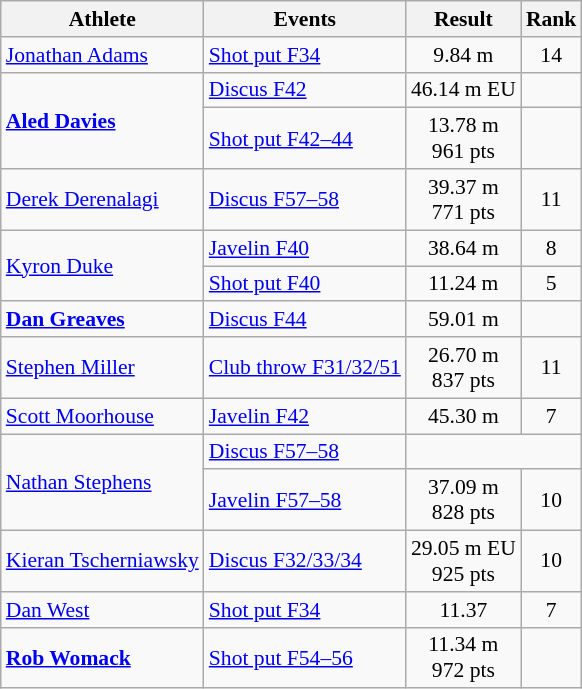<table class=wikitable style="font-size:90%">
<tr>
<th>Athlete</th>
<th>Events</th>
<th>Result</th>
<th>Rank</th>
</tr>
<tr>
<td><a href='#'>Jonathan Adams</a></td>
<td><a href='#'>Shot put F34</a></td>
<td align="center">9.84 m</td>
<td align="center">14</td>
</tr>
<tr>
<td rowspan=2><strong><a href='#'>Aled Davies</a></strong></td>
<td><a href='#'>Discus F42</a></td>
<td align="center">46.14 m EU</td>
<td align="center"></td>
</tr>
<tr>
<td><a href='#'>Shot put F42–44</a></td>
<td align="center">13.78 m<br>961 pts</td>
<td align="center"></td>
</tr>
<tr>
<td><a href='#'>Derek Derenalagi</a></td>
<td><a href='#'>Discus F57–58</a></td>
<td align="center">39.37 m<br>771 pts</td>
<td align="center">11</td>
</tr>
<tr>
<td rowspan=2><a href='#'>Kyron Duke</a></td>
<td><a href='#'>Javelin F40</a></td>
<td align="center">38.64 m</td>
<td align="center">8</td>
</tr>
<tr>
<td><a href='#'>Shot put F40</a></td>
<td align="center">11.24 m</td>
<td align="center">5</td>
</tr>
<tr>
<td><strong><a href='#'>Dan Greaves</a></strong></td>
<td><a href='#'>Discus F44</a></td>
<td align="center">59.01 m</td>
<td align="center"></td>
</tr>
<tr>
<td><a href='#'>Stephen Miller</a></td>
<td><a href='#'>Club throw F31/32/51</a></td>
<td align="center">26.70 m<br>837 pts</td>
<td align="center">11</td>
</tr>
<tr>
<td><a href='#'>Scott Moorhouse</a></td>
<td><a href='#'>Javelin F42</a></td>
<td align="center">45.30 m</td>
<td align="center">7</td>
</tr>
<tr>
<td rowspan=2><a href='#'>Nathan Stephens</a></td>
<td><a href='#'>Discus F57–58</a></td>
<td align="center" colspan=2></td>
</tr>
<tr>
<td><a href='#'>Javelin F57–58</a></td>
<td align="center">37.09 m<br>828 pts</td>
<td align="center">10</td>
</tr>
<tr>
<td><a href='#'>Kieran Tscherniawsky</a></td>
<td><a href='#'>Discus F32/33/34</a></td>
<td align="center">29.05 m EU<br>925 pts</td>
<td align="center">10</td>
</tr>
<tr>
<td><a href='#'>Dan West</a></td>
<td><a href='#'>Shot put F34</a></td>
<td align="center">11.37</td>
<td align="center">7</td>
</tr>
<tr>
<td><strong><a href='#'>Rob Womack</a></strong></td>
<td><a href='#'>Shot put F54–56</a></td>
<td align="center">11.34 m<br>972 pts</td>
<td align="center"></td>
</tr>
</table>
